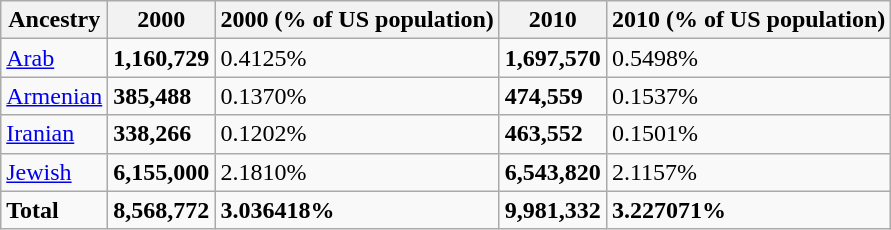<table class="wikitable sortable">
<tr>
<th>Ancestry</th>
<th>2000</th>
<th>2000 (% of US population)</th>
<th>2010</th>
<th>2010 (% of US population)</th>
</tr>
<tr>
<td><a href='#'>Arab</a></td>
<td><strong>1,160,729</strong></td>
<td>0.4125%</td>
<td><strong> 1,697,570</strong></td>
<td>0.5498%</td>
</tr>
<tr>
<td><a href='#'>Armenian</a></td>
<td><strong>385,488</strong></td>
<td>0.1370%</td>
<td><strong>474,559</strong></td>
<td>0.1537%</td>
</tr>
<tr>
<td><a href='#'>Iranian</a></td>
<td><strong>338,266</strong></td>
<td>0.1202%</td>
<td><strong> 463,552</strong></td>
<td>0.1501%</td>
</tr>
<tr>
<td><a href='#'>Jewish</a></td>
<td><strong>6,155,000</strong></td>
<td>2.1810%</td>
<td><strong>6,543,820</strong></td>
<td>2.1157%</td>
</tr>
<tr class="sortbottom">
<td><strong>Total</strong></td>
<td><strong> 8,568,772</strong></td>
<td><strong>3.036418%</strong></td>
<td><strong> 9,981,332</strong></td>
<td><strong>3.227071%</strong></td>
</tr>
</table>
